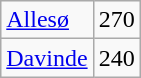<table class="wikitable" style="float:left; margin-right:1em">
<tr>
<td><a href='#'>Allesø</a></td>
<td align="center">270</td>
</tr>
<tr>
<td><a href='#'>Davinde</a></td>
<td align="center">240</td>
</tr>
</table>
